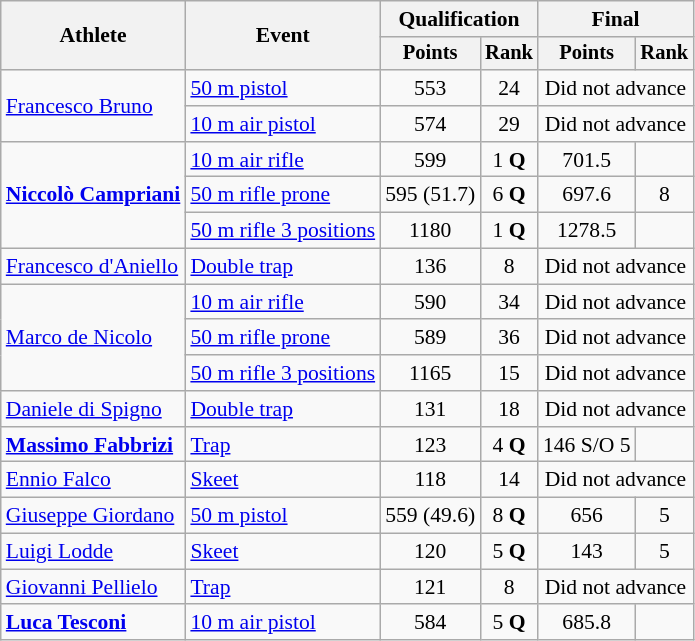<table class="wikitable" style="font-size:90%">
<tr>
<th rowspan="2">Athlete</th>
<th rowspan="2">Event</th>
<th colspan=2>Qualification</th>
<th colspan=2>Final</th>
</tr>
<tr style="font-size:95%">
<th>Points</th>
<th>Rank</th>
<th>Points</th>
<th>Rank</th>
</tr>
<tr align=center>
<td align=left rowspan=2><a href='#'>Francesco Bruno</a></td>
<td align=left><a href='#'>50 m pistol</a></td>
<td>553</td>
<td>24</td>
<td colspan=2>Did not advance</td>
</tr>
<tr align=center>
<td align=left><a href='#'>10 m air pistol</a></td>
<td>574</td>
<td>29</td>
<td colspan=2>Did not advance</td>
</tr>
<tr align=center>
<td align=left rowspan=3><strong><a href='#'>Niccolò Campriani</a></strong></td>
<td align=left><a href='#'>10 m air rifle</a></td>
<td>599</td>
<td>1 <strong>Q</strong></td>
<td>701.5</td>
<td></td>
</tr>
<tr align=center>
<td align=left><a href='#'>50 m rifle prone</a></td>
<td>595 (51.7)</td>
<td>6 <strong>Q</strong></td>
<td>697.6</td>
<td>8</td>
</tr>
<tr align=center>
<td align=left><a href='#'>50 m rifle 3 positions</a></td>
<td>1180 </td>
<td>1 <strong>Q</strong></td>
<td>1278.5 </td>
<td></td>
</tr>
<tr align=center>
<td align=left><a href='#'>Francesco d'Aniello</a></td>
<td align=left><a href='#'>Double trap</a></td>
<td>136</td>
<td>8</td>
<td colspan=2>Did not advance</td>
</tr>
<tr align=center>
<td align=left rowspan=3><a href='#'>Marco de Nicolo</a></td>
<td align=left><a href='#'>10 m air rifle</a></td>
<td>590</td>
<td>34</td>
<td colspan=2>Did not advance</td>
</tr>
<tr align=center>
<td align=left><a href='#'>50 m rifle prone</a></td>
<td>589</td>
<td>36</td>
<td colspan=2>Did not advance</td>
</tr>
<tr align=center>
<td align=left><a href='#'>50 m rifle 3 positions</a></td>
<td>1165</td>
<td>15</td>
<td colspan=2>Did not advance</td>
</tr>
<tr align=center>
<td align=left><a href='#'>Daniele di Spigno</a></td>
<td align=left><a href='#'>Double trap</a></td>
<td>131</td>
<td>18</td>
<td colspan=2>Did not advance</td>
</tr>
<tr align=center>
<td align=left><strong><a href='#'>Massimo Fabbrizi</a></strong></td>
<td align=left><a href='#'>Trap</a></td>
<td>123</td>
<td>4 <strong>Q</strong></td>
<td>146 S/O 5</td>
<td></td>
</tr>
<tr align=center>
<td align=left><a href='#'>Ennio Falco</a></td>
<td align=left><a href='#'>Skeet</a></td>
<td>118</td>
<td>14</td>
<td colspan=2>Did not advance</td>
</tr>
<tr align=center>
<td align=left><a href='#'>Giuseppe Giordano</a></td>
<td align=left><a href='#'>50 m pistol</a></td>
<td>559 (49.6)</td>
<td>8 <strong>Q</strong></td>
<td>656</td>
<td>5</td>
</tr>
<tr align=center>
<td align=left><a href='#'>Luigi Lodde</a></td>
<td align=left><a href='#'>Skeet</a></td>
<td>120</td>
<td>5 <strong>Q</strong></td>
<td>143</td>
<td>5</td>
</tr>
<tr align=center>
<td align=left><a href='#'>Giovanni Pellielo</a></td>
<td align=left><a href='#'>Trap</a></td>
<td>121</td>
<td>8</td>
<td colspan=2>Did not advance</td>
</tr>
<tr align=center>
<td align=left><strong><a href='#'>Luca Tesconi</a></strong></td>
<td align=left><a href='#'>10 m air pistol</a></td>
<td>584</td>
<td>5 <strong>Q</strong></td>
<td>685.8</td>
<td></td>
</tr>
</table>
